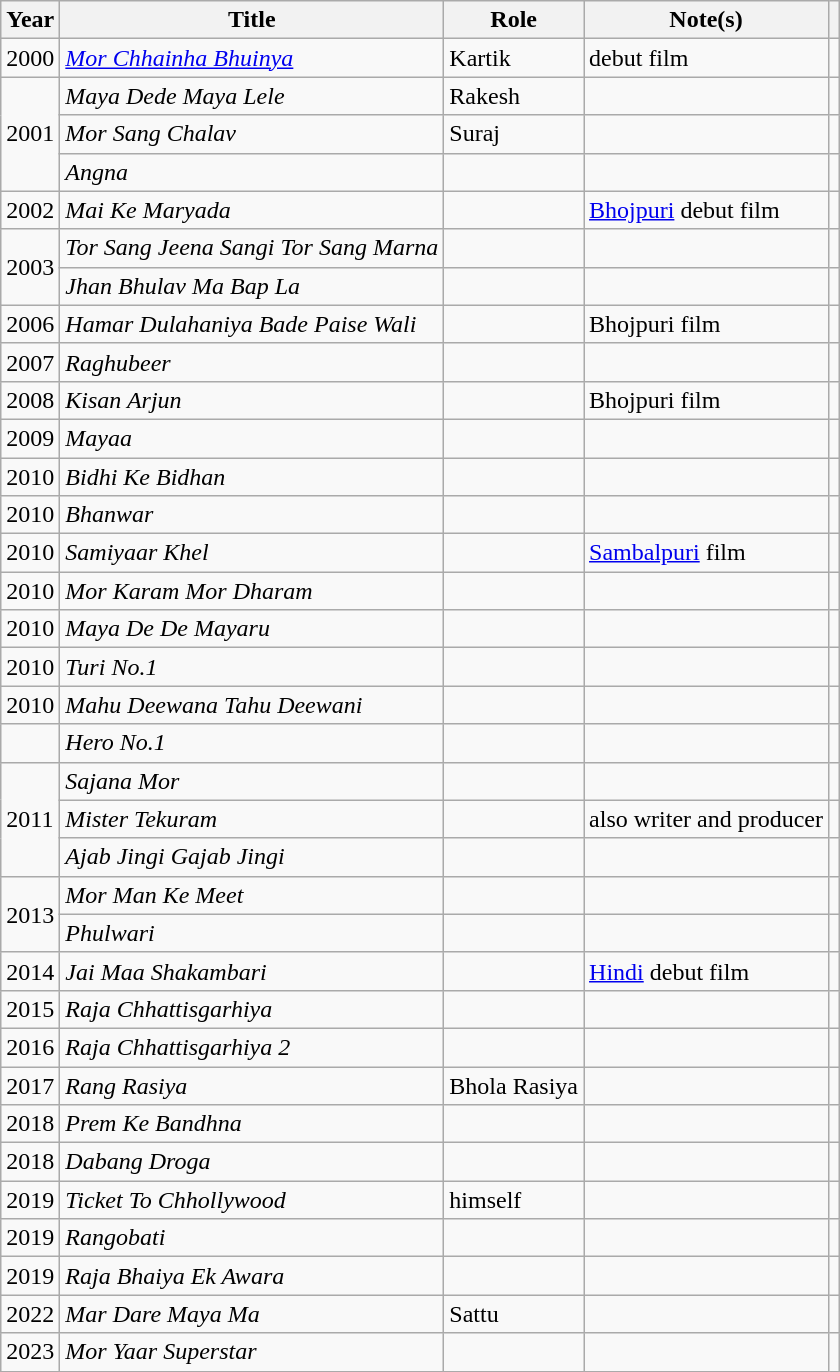<table class="wikitable">
<tr>
<th>Year</th>
<th>Title</th>
<th>Role</th>
<th>Note(s)</th>
<th></th>
</tr>
<tr>
<td>2000</td>
<td><em><a href='#'>Mor Chhainha Bhuinya</a></em></td>
<td>Kartik</td>
<td>debut film</td>
<td></td>
</tr>
<tr>
<td rowspan="3">2001</td>
<td><em>Maya Dede Maya Lele</em></td>
<td>Rakesh</td>
<td></td>
<td></td>
</tr>
<tr>
<td><em>Mor Sang Chalav</em></td>
<td>Suraj</td>
<td></td>
<td></td>
</tr>
<tr>
<td><em>Angna</em></td>
<td></td>
<td></td>
<td></td>
</tr>
<tr>
<td>2002</td>
<td><em>Mai Ke Maryada</em></td>
<td></td>
<td><a href='#'>Bhojpuri</a> debut film</td>
<td></td>
</tr>
<tr>
<td rowspan="2">2003</td>
<td><em>Tor Sang Jeena Sangi Tor Sang Marna</em></td>
<td></td>
<td></td>
<td></td>
</tr>
<tr>
<td><em>Jhan Bhulav Ma Bap La</em></td>
<td></td>
<td></td>
<td></td>
</tr>
<tr>
<td>2006</td>
<td><em>Hamar Dulahaniya Bade Paise Wali</em></td>
<td></td>
<td>Bhojpuri film</td>
<td></td>
</tr>
<tr>
<td>2007</td>
<td><em>Raghubeer</em></td>
<td></td>
<td></td>
<td></td>
</tr>
<tr>
<td>2008</td>
<td><em>Kisan Arjun</em></td>
<td></td>
<td>Bhojpuri film</td>
<td></td>
</tr>
<tr>
<td>2009</td>
<td><em>Mayaa</em></td>
<td></td>
<td></td>
<td></td>
</tr>
<tr>
<td>2010</td>
<td><em>Bidhi Ke Bidhan</em></td>
<td></td>
<td></td>
<td></td>
</tr>
<tr>
<td>2010</td>
<td><em>Bhanwar</em></td>
<td></td>
<td></td>
<td></td>
</tr>
<tr>
<td>2010</td>
<td><em>Samiyaar Khel</em></td>
<td></td>
<td><a href='#'>Sambalpuri</a> film</td>
<td></td>
</tr>
<tr>
<td>2010</td>
<td><em>Mor Karam Mor Dharam</em></td>
<td></td>
<td></td>
<td></td>
</tr>
<tr>
<td>2010</td>
<td><em>Maya De De Mayaru</em></td>
<td></td>
<td></td>
<td></td>
</tr>
<tr>
<td>2010</td>
<td><em>Turi No.1</em></td>
<td></td>
<td></td>
<td></td>
</tr>
<tr>
<td>2010</td>
<td><em>Mahu Deewana Tahu Deewani</em></td>
<td></td>
<td></td>
<td></td>
</tr>
<tr>
<td></td>
<td><em>Hero No.1</em></td>
<td></td>
<td></td>
<td></td>
</tr>
<tr>
<td rowspan="3">2011</td>
<td><em>Sajana Mor</em></td>
<td></td>
<td></td>
<td></td>
</tr>
<tr>
<td><em>Mister Tekuram</em></td>
<td></td>
<td>also writer and producer</td>
<td></td>
</tr>
<tr>
<td><em>Ajab Jingi Gajab Jingi</em></td>
<td></td>
<td></td>
<td></td>
</tr>
<tr>
<td rowspan="2">2013</td>
<td><em>Mor Man Ke Meet</em></td>
<td></td>
<td></td>
<td></td>
</tr>
<tr>
<td><em>Phulwari</em></td>
<td></td>
<td></td>
<td></td>
</tr>
<tr>
<td>2014</td>
<td><em>Jai Maa Shakambari</em></td>
<td></td>
<td><a href='#'>Hindi</a> debut film</td>
<td></td>
</tr>
<tr>
<td>2015</td>
<td><em>Raja Chhattisgarhiya</em></td>
<td></td>
<td></td>
<td></td>
</tr>
<tr>
<td>2016</td>
<td><em>Raja Chhattisgarhiya 2</em></td>
<td></td>
<td></td>
<td></td>
</tr>
<tr>
<td>2017</td>
<td><em>Rang Rasiya</em></td>
<td>Bhola Rasiya</td>
<td></td>
<td></td>
</tr>
<tr>
<td>2018</td>
<td><em>Prem Ke Bandhna</em></td>
<td></td>
<td></td>
<td></td>
</tr>
<tr>
<td>2018</td>
<td><em>Dabang Droga</em></td>
<td></td>
<td></td>
<td></td>
</tr>
<tr>
<td>2019</td>
<td><em>Ticket To Chhollywood</em></td>
<td>himself</td>
<td></td>
<td></td>
</tr>
<tr>
<td>2019</td>
<td><em>Rangobati</em></td>
<td></td>
<td></td>
<td></td>
</tr>
<tr>
<td>2019</td>
<td><em>Raja Bhaiya Ek Awara</em></td>
<td></td>
<td></td>
<td></td>
</tr>
<tr>
<td>2022</td>
<td><em>Mar Dare Maya Ma</em></td>
<td>Sattu</td>
<td></td>
<td></td>
</tr>
<tr>
<td>2023</td>
<td><em>Mor Yaar Superstar</em></td>
<td></td>
<td></td>
<td></td>
</tr>
</table>
